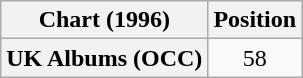<table class="wikitable plainrowheaders" style="text-align:center">
<tr>
<th scope="col">Chart (1996)</th>
<th scope="col">Position</th>
</tr>
<tr>
<th scope="row">UK Albums (OCC)</th>
<td>58</td>
</tr>
</table>
